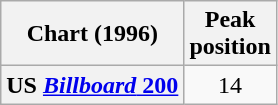<table class="wikitable plainrowheaders">
<tr>
<th>Chart (1996)</th>
<th>Peak<br>position</th>
</tr>
<tr>
<th scope="row">US <a href='#'><em>Billboard</em> 200</a></th>
<td style="text-align:center;">14</td>
</tr>
</table>
